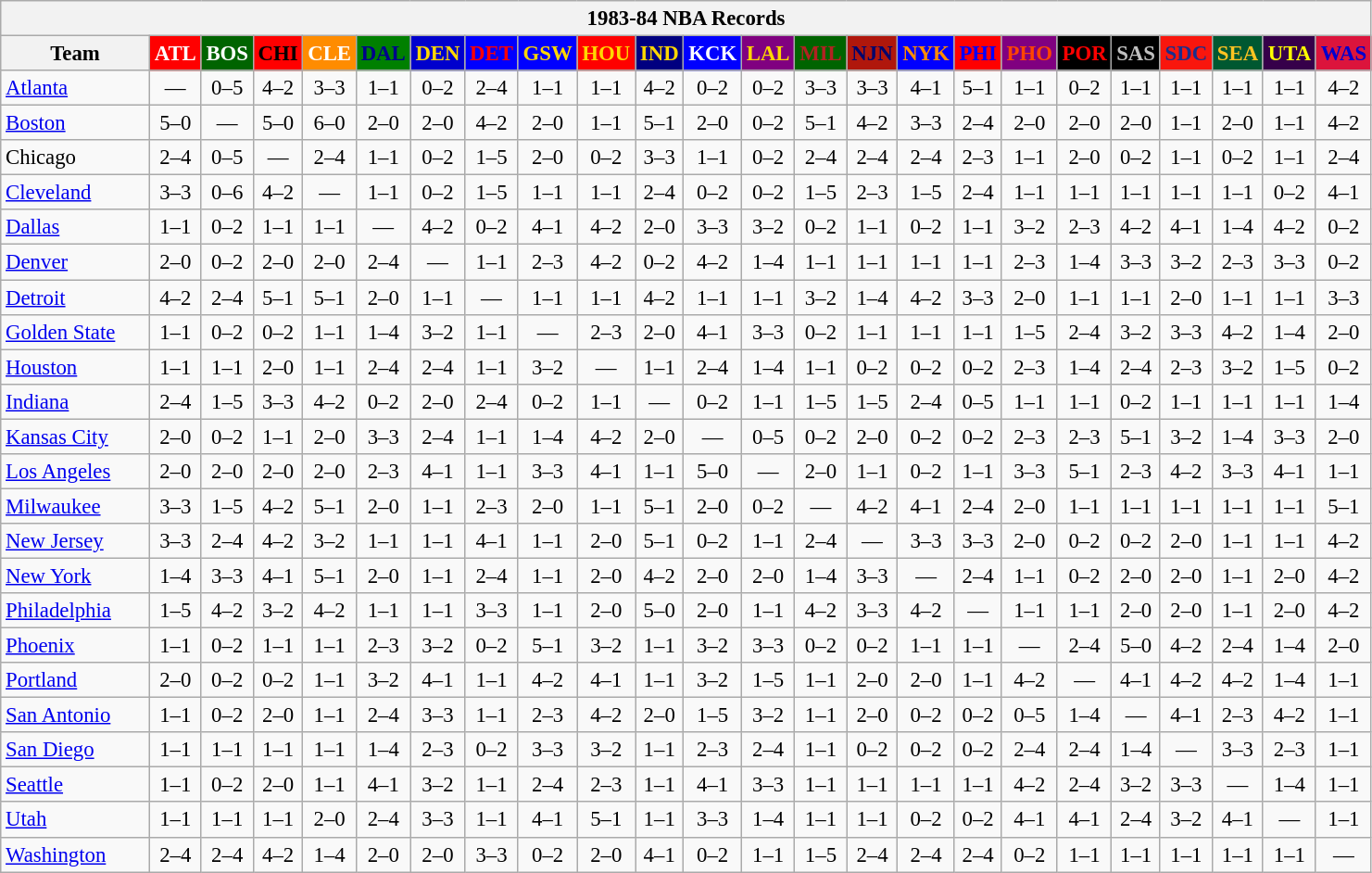<table class="wikitable" style="font-size:95%; text-align:center;">
<tr>
<th colspan=24>1983-84 NBA Records</th>
</tr>
<tr>
<th width=100>Team</th>
<th style="background:#FF0000;color:#FFFFFF;width=35">ATL</th>
<th style="background:#006400;color:#FFFFFF;width=35">BOS</th>
<th style="background:#FF0000;color:#000000;width=35">CHI</th>
<th style="background:#FF8C00;color:#FFFFFF;width=35">CLE</th>
<th style="background:#008000;color:#00008B;width=35">DAL</th>
<th style="background:#0000CD;color:#FFD700;width=35">DEN</th>
<th style="background:#0000FF;color:#FF0000;width=35">DET</th>
<th style="background:#0000FF;color:#FFD700;width=35">GSW</th>
<th style="background:#FF0000;color:#FFD700;width=35">HOU</th>
<th style="background:#000080;color:#FFD700;width=35">IND</th>
<th style="background:#0000FF;color:#FFFFFF;width=35">KCK</th>
<th style="background:#800080;color:#FFD700;width=35">LAL</th>
<th style="background:#006400;color:#B22222;width=35">MIL</th>
<th style="background:#B0170C;color:#00056D;width=35">NJN</th>
<th style="background:#0000FF;color:#FF8C00;width=35">NYK</th>
<th style="background:#FF0000;color:#0000FF;width=35">PHI</th>
<th style="background:#800080;color:#FF4500;width=35">PHO</th>
<th style="background:#000000;color:#FF0000;width=35">POR</th>
<th style="background:#000000;color:#C0C0C0;width=35">SAS</th>
<th style="background:#F9160D;color:#1A2E8B;width=35">SDC</th>
<th style="background:#005831;color:#FFC322;width=35">SEA</th>
<th style="background:#36004A;color:#FFFF00;width=35">UTA</th>
<th style="background:#DC143C;color:#0000CD;width=35">WAS</th>
</tr>
<tr>
<td style="text-align:left;"><a href='#'>Atlanta</a></td>
<td>—</td>
<td>0–5</td>
<td>4–2</td>
<td>3–3</td>
<td>1–1</td>
<td>0–2</td>
<td>2–4</td>
<td>1–1</td>
<td>1–1</td>
<td>4–2</td>
<td>0–2</td>
<td>0–2</td>
<td>3–3</td>
<td>3–3</td>
<td>4–1</td>
<td>5–1</td>
<td>1–1</td>
<td>0–2</td>
<td>1–1</td>
<td>1–1</td>
<td>1–1</td>
<td>1–1</td>
<td>4–2</td>
</tr>
<tr>
<td style="text-align:left;"><a href='#'>Boston</a></td>
<td>5–0</td>
<td>—</td>
<td>5–0</td>
<td>6–0</td>
<td>2–0</td>
<td>2–0</td>
<td>4–2</td>
<td>2–0</td>
<td>1–1</td>
<td>5–1</td>
<td>2–0</td>
<td>0–2</td>
<td>5–1</td>
<td>4–2</td>
<td>3–3</td>
<td>2–4</td>
<td>2–0</td>
<td>2–0</td>
<td>2–0</td>
<td>1–1</td>
<td>2–0</td>
<td>1–1</td>
<td>4–2</td>
</tr>
<tr>
<td style="text-align:left;">Chicago</td>
<td>2–4</td>
<td>0–5</td>
<td>—</td>
<td>2–4</td>
<td>1–1</td>
<td>0–2</td>
<td>1–5</td>
<td>2–0</td>
<td>0–2</td>
<td>3–3</td>
<td>1–1</td>
<td>0–2</td>
<td>2–4</td>
<td>2–4</td>
<td>2–4</td>
<td>2–3</td>
<td>1–1</td>
<td>2–0</td>
<td>0–2</td>
<td>1–1</td>
<td>0–2</td>
<td>1–1</td>
<td>2–4</td>
</tr>
<tr>
<td style="text-align:left;"><a href='#'>Cleveland</a></td>
<td>3–3</td>
<td>0–6</td>
<td>4–2</td>
<td>—</td>
<td>1–1</td>
<td>0–2</td>
<td>1–5</td>
<td>1–1</td>
<td>1–1</td>
<td>2–4</td>
<td>0–2</td>
<td>0–2</td>
<td>1–5</td>
<td>2–3</td>
<td>1–5</td>
<td>2–4</td>
<td>1–1</td>
<td>1–1</td>
<td>1–1</td>
<td>1–1</td>
<td>1–1</td>
<td>0–2</td>
<td>4–1</td>
</tr>
<tr>
<td style="text-align:left;"><a href='#'>Dallas</a></td>
<td>1–1</td>
<td>0–2</td>
<td>1–1</td>
<td>1–1</td>
<td>—</td>
<td>4–2</td>
<td>0–2</td>
<td>4–1</td>
<td>4–2</td>
<td>2–0</td>
<td>3–3</td>
<td>3–2</td>
<td>0–2</td>
<td>1–1</td>
<td>0–2</td>
<td>1–1</td>
<td>3–2</td>
<td>2–3</td>
<td>4–2</td>
<td>4–1</td>
<td>1–4</td>
<td>4–2</td>
<td>0–2</td>
</tr>
<tr>
<td style="text-align:left;"><a href='#'>Denver</a></td>
<td>2–0</td>
<td>0–2</td>
<td>2–0</td>
<td>2–0</td>
<td>2–4</td>
<td>—</td>
<td>1–1</td>
<td>2–3</td>
<td>4–2</td>
<td>0–2</td>
<td>4–2</td>
<td>1–4</td>
<td>1–1</td>
<td>1–1</td>
<td>1–1</td>
<td>1–1</td>
<td>2–3</td>
<td>1–4</td>
<td>3–3</td>
<td>3–2</td>
<td>2–3</td>
<td>3–3</td>
<td>0–2</td>
</tr>
<tr>
<td style="text-align:left;"><a href='#'>Detroit</a></td>
<td>4–2</td>
<td>2–4</td>
<td>5–1</td>
<td>5–1</td>
<td>2–0</td>
<td>1–1</td>
<td>—</td>
<td>1–1</td>
<td>1–1</td>
<td>4–2</td>
<td>1–1</td>
<td>1–1</td>
<td>3–2</td>
<td>1–4</td>
<td>4–2</td>
<td>3–3</td>
<td>2–0</td>
<td>1–1</td>
<td>1–1</td>
<td>2–0</td>
<td>1–1</td>
<td>1–1</td>
<td>3–3</td>
</tr>
<tr>
<td style="text-align:left;"><a href='#'>Golden State</a></td>
<td>1–1</td>
<td>0–2</td>
<td>0–2</td>
<td>1–1</td>
<td>1–4</td>
<td>3–2</td>
<td>1–1</td>
<td>—</td>
<td>2–3</td>
<td>2–0</td>
<td>4–1</td>
<td>3–3</td>
<td>0–2</td>
<td>1–1</td>
<td>1–1</td>
<td>1–1</td>
<td>1–5</td>
<td>2–4</td>
<td>3–2</td>
<td>3–3</td>
<td>4–2</td>
<td>1–4</td>
<td>2–0</td>
</tr>
<tr>
<td style="text-align:left;"><a href='#'>Houston</a></td>
<td>1–1</td>
<td>1–1</td>
<td>2–0</td>
<td>1–1</td>
<td>2–4</td>
<td>2–4</td>
<td>1–1</td>
<td>3–2</td>
<td>—</td>
<td>1–1</td>
<td>2–4</td>
<td>1–4</td>
<td>1–1</td>
<td>0–2</td>
<td>0–2</td>
<td>0–2</td>
<td>2–3</td>
<td>1–4</td>
<td>2–4</td>
<td>2–3</td>
<td>3–2</td>
<td>1–5</td>
<td>0–2</td>
</tr>
<tr>
<td style="text-align:left;"><a href='#'>Indiana</a></td>
<td>2–4</td>
<td>1–5</td>
<td>3–3</td>
<td>4–2</td>
<td>0–2</td>
<td>2–0</td>
<td>2–4</td>
<td>0–2</td>
<td>1–1</td>
<td>—</td>
<td>0–2</td>
<td>1–1</td>
<td>1–5</td>
<td>1–5</td>
<td>2–4</td>
<td>0–5</td>
<td>1–1</td>
<td>1–1</td>
<td>0–2</td>
<td>1–1</td>
<td>1–1</td>
<td>1–1</td>
<td>1–4</td>
</tr>
<tr>
<td style="text-align:left;"><a href='#'>Kansas City</a></td>
<td>2–0</td>
<td>0–2</td>
<td>1–1</td>
<td>2–0</td>
<td>3–3</td>
<td>2–4</td>
<td>1–1</td>
<td>1–4</td>
<td>4–2</td>
<td>2–0</td>
<td>—</td>
<td>0–5</td>
<td>0–2</td>
<td>2–0</td>
<td>0–2</td>
<td>0–2</td>
<td>2–3</td>
<td>2–3</td>
<td>5–1</td>
<td>3–2</td>
<td>1–4</td>
<td>3–3</td>
<td>2–0</td>
</tr>
<tr>
<td style="text-align:left;"><a href='#'>Los Angeles</a></td>
<td>2–0</td>
<td>2–0</td>
<td>2–0</td>
<td>2–0</td>
<td>2–3</td>
<td>4–1</td>
<td>1–1</td>
<td>3–3</td>
<td>4–1</td>
<td>1–1</td>
<td>5–0</td>
<td>—</td>
<td>2–0</td>
<td>1–1</td>
<td>0–2</td>
<td>1–1</td>
<td>3–3</td>
<td>5–1</td>
<td>2–3</td>
<td>4–2</td>
<td>3–3</td>
<td>4–1</td>
<td>1–1</td>
</tr>
<tr>
<td style="text-align:left;"><a href='#'>Milwaukee</a></td>
<td>3–3</td>
<td>1–5</td>
<td>4–2</td>
<td>5–1</td>
<td>2–0</td>
<td>1–1</td>
<td>2–3</td>
<td>2–0</td>
<td>1–1</td>
<td>5–1</td>
<td>2–0</td>
<td>0–2</td>
<td>—</td>
<td>4–2</td>
<td>4–1</td>
<td>2–4</td>
<td>2–0</td>
<td>1–1</td>
<td>1–1</td>
<td>1–1</td>
<td>1–1</td>
<td>1–1</td>
<td>5–1</td>
</tr>
<tr>
<td style="text-align:left;"><a href='#'>New Jersey</a></td>
<td>3–3</td>
<td>2–4</td>
<td>4–2</td>
<td>3–2</td>
<td>1–1</td>
<td>1–1</td>
<td>4–1</td>
<td>1–1</td>
<td>2–0</td>
<td>5–1</td>
<td>0–2</td>
<td>1–1</td>
<td>2–4</td>
<td>—</td>
<td>3–3</td>
<td>3–3</td>
<td>2–0</td>
<td>0–2</td>
<td>0–2</td>
<td>2–0</td>
<td>1–1</td>
<td>1–1</td>
<td>4–2</td>
</tr>
<tr>
<td style="text-align:left;"><a href='#'>New York</a></td>
<td>1–4</td>
<td>3–3</td>
<td>4–1</td>
<td>5–1</td>
<td>2–0</td>
<td>1–1</td>
<td>2–4</td>
<td>1–1</td>
<td>2–0</td>
<td>4–2</td>
<td>2–0</td>
<td>2–0</td>
<td>1–4</td>
<td>3–3</td>
<td>—</td>
<td>2–4</td>
<td>1–1</td>
<td>0–2</td>
<td>2–0</td>
<td>2–0</td>
<td>1–1</td>
<td>2–0</td>
<td>4–2</td>
</tr>
<tr>
<td style="text-align:left;"><a href='#'>Philadelphia</a></td>
<td>1–5</td>
<td>4–2</td>
<td>3–2</td>
<td>4–2</td>
<td>1–1</td>
<td>1–1</td>
<td>3–3</td>
<td>1–1</td>
<td>2–0</td>
<td>5–0</td>
<td>2–0</td>
<td>1–1</td>
<td>4–2</td>
<td>3–3</td>
<td>4–2</td>
<td>—</td>
<td>1–1</td>
<td>1–1</td>
<td>2–0</td>
<td>2–0</td>
<td>1–1</td>
<td>2–0</td>
<td>4–2</td>
</tr>
<tr>
<td style="text-align:left;"><a href='#'>Phoenix</a></td>
<td>1–1</td>
<td>0–2</td>
<td>1–1</td>
<td>1–1</td>
<td>2–3</td>
<td>3–2</td>
<td>0–2</td>
<td>5–1</td>
<td>3–2</td>
<td>1–1</td>
<td>3–2</td>
<td>3–3</td>
<td>0–2</td>
<td>0–2</td>
<td>1–1</td>
<td>1–1</td>
<td>—</td>
<td>2–4</td>
<td>5–0</td>
<td>4–2</td>
<td>2–4</td>
<td>1–4</td>
<td>2–0</td>
</tr>
<tr>
<td style="text-align:left;"><a href='#'>Portland</a></td>
<td>2–0</td>
<td>0–2</td>
<td>0–2</td>
<td>1–1</td>
<td>3–2</td>
<td>4–1</td>
<td>1–1</td>
<td>4–2</td>
<td>4–1</td>
<td>1–1</td>
<td>3–2</td>
<td>1–5</td>
<td>1–1</td>
<td>2–0</td>
<td>2–0</td>
<td>1–1</td>
<td>4–2</td>
<td>—</td>
<td>4–1</td>
<td>4–2</td>
<td>4–2</td>
<td>1–4</td>
<td>1–1</td>
</tr>
<tr>
<td style="text-align:left;"><a href='#'>San Antonio</a></td>
<td>1–1</td>
<td>0–2</td>
<td>2–0</td>
<td>1–1</td>
<td>2–4</td>
<td>3–3</td>
<td>1–1</td>
<td>2–3</td>
<td>4–2</td>
<td>2–0</td>
<td>1–5</td>
<td>3–2</td>
<td>1–1</td>
<td>2–0</td>
<td>0–2</td>
<td>0–2</td>
<td>0–5</td>
<td>1–4</td>
<td>—</td>
<td>4–1</td>
<td>2–3</td>
<td>4–2</td>
<td>1–1</td>
</tr>
<tr>
<td style="text-align:left;"><a href='#'>San Diego</a></td>
<td>1–1</td>
<td>1–1</td>
<td>1–1</td>
<td>1–1</td>
<td>1–4</td>
<td>2–3</td>
<td>0–2</td>
<td>3–3</td>
<td>3–2</td>
<td>1–1</td>
<td>2–3</td>
<td>2–4</td>
<td>1–1</td>
<td>0–2</td>
<td>0–2</td>
<td>0–2</td>
<td>2–4</td>
<td>2–4</td>
<td>1–4</td>
<td>—</td>
<td>3–3</td>
<td>2–3</td>
<td>1–1</td>
</tr>
<tr>
<td style="text-align:left;"><a href='#'>Seattle</a></td>
<td>1–1</td>
<td>0–2</td>
<td>2–0</td>
<td>1–1</td>
<td>4–1</td>
<td>3–2</td>
<td>1–1</td>
<td>2–4</td>
<td>2–3</td>
<td>1–1</td>
<td>4–1</td>
<td>3–3</td>
<td>1–1</td>
<td>1–1</td>
<td>1–1</td>
<td>1–1</td>
<td>4–2</td>
<td>2–4</td>
<td>3–2</td>
<td>3–3</td>
<td>—</td>
<td>1–4</td>
<td>1–1</td>
</tr>
<tr>
<td style="text-align:left;"><a href='#'>Utah</a></td>
<td>1–1</td>
<td>1–1</td>
<td>1–1</td>
<td>2–0</td>
<td>2–4</td>
<td>3–3</td>
<td>1–1</td>
<td>4–1</td>
<td>5–1</td>
<td>1–1</td>
<td>3–3</td>
<td>1–4</td>
<td>1–1</td>
<td>1–1</td>
<td>0–2</td>
<td>0–2</td>
<td>4–1</td>
<td>4–1</td>
<td>2–4</td>
<td>3–2</td>
<td>4–1</td>
<td>—</td>
<td>1–1</td>
</tr>
<tr>
<td style="text-align:left;"><a href='#'>Washington</a></td>
<td>2–4</td>
<td>2–4</td>
<td>4–2</td>
<td>1–4</td>
<td>2–0</td>
<td>2–0</td>
<td>3–3</td>
<td>0–2</td>
<td>2–0</td>
<td>4–1</td>
<td>0–2</td>
<td>1–1</td>
<td>1–5</td>
<td>2–4</td>
<td>2–4</td>
<td>2–4</td>
<td>0–2</td>
<td>1–1</td>
<td>1–1</td>
<td>1–1</td>
<td>1–1</td>
<td>1–1</td>
<td>—</td>
</tr>
</table>
